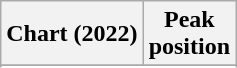<table class="wikitable sortable plainrowheaders" style="text-align:center">
<tr>
<th scope="col">Chart (2022)</th>
<th scope="col">Peak<br>position</th>
</tr>
<tr>
</tr>
<tr>
</tr>
</table>
